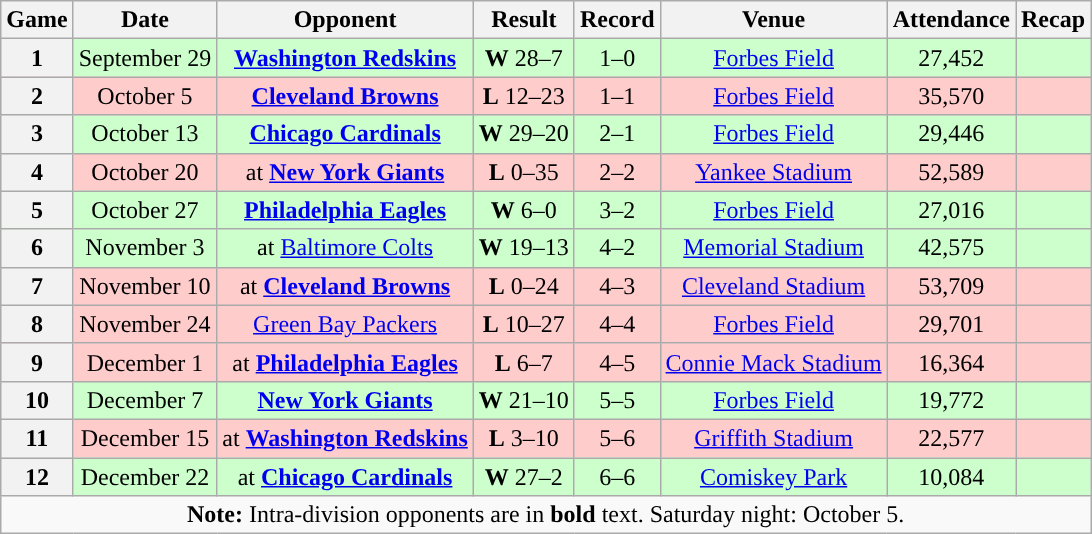<table class="wikitable" style="text-align:center">
<tr>
<th>Game</th>
<th>Date</th>
<th>Opponent</th>
<th>Result</th>
<th>Record</th>
<th>Venue</th>
<th>Attendance</th>
<th>Recap</th>
</tr>
<tr style="background:#cfc">
<th>1</th>
<td>September 29</td>
<td><strong><a href='#'>Washington Redskins</a></strong></td>
<td><strong>W</strong> 28–7</td>
<td>1–0</td>
<td><a href='#'>Forbes Field</a></td>
<td>27,452</td>
<td></td>
</tr>
<tr style="background:#fcc">
<th>2</th>
<td>October 5</td>
<td><strong><a href='#'>Cleveland Browns</a></strong></td>
<td><strong>L</strong> 12–23</td>
<td>1–1</td>
<td><a href='#'>Forbes Field</a></td>
<td>35,570</td>
<td></td>
</tr>
<tr style="background:#cfc">
<th>3</th>
<td>October 13</td>
<td><strong><a href='#'>Chicago Cardinals</a></strong></td>
<td><strong>W</strong> 29–20</td>
<td>2–1</td>
<td><a href='#'>Forbes Field</a></td>
<td>29,446</td>
<td></td>
</tr>
<tr style="background:#fcc">
<th>4</th>
<td>October 20</td>
<td>at <strong><a href='#'>New York Giants</a></strong></td>
<td><strong>L</strong> 0–35</td>
<td>2–2</td>
<td><a href='#'>Yankee Stadium</a></td>
<td>52,589</td>
<td></td>
</tr>
<tr style="background:#cfc">
<th>5</th>
<td>October 27</td>
<td><strong><a href='#'>Philadelphia Eagles</a></strong></td>
<td><strong>W</strong> 6–0</td>
<td>3–2</td>
<td><a href='#'>Forbes Field</a></td>
<td>27,016</td>
<td></td>
</tr>
<tr style="background:#cfc">
<th>6</th>
<td>November 3</td>
<td>at <a href='#'>Baltimore Colts</a></td>
<td><strong>W</strong> 19–13</td>
<td>4–2</td>
<td><a href='#'>Memorial Stadium</a></td>
<td>42,575</td>
<td></td>
</tr>
<tr style="background:#fcc">
<th>7</th>
<td>November 10</td>
<td>at <strong><a href='#'>Cleveland Browns</a></strong></td>
<td><strong>L</strong> 0–24</td>
<td>4–3</td>
<td><a href='#'>Cleveland Stadium</a></td>
<td>53,709</td>
<td></td>
</tr>
<tr style="background:#fcc">
<th>8</th>
<td>November 24</td>
<td><a href='#'>Green Bay Packers</a></td>
<td><strong>L</strong> 10–27</td>
<td>4–4</td>
<td><a href='#'>Forbes Field</a></td>
<td>29,701</td>
<td></td>
</tr>
<tr style="background:#fcc">
<th>9</th>
<td>December 1</td>
<td>at <strong><a href='#'>Philadelphia Eagles</a></strong></td>
<td><strong>L</strong> 6–7</td>
<td>4–5</td>
<td><a href='#'>Connie Mack Stadium</a></td>
<td>16,364</td>
<td></td>
</tr>
<tr style="background:#cfc">
<th>10</th>
<td>December 7</td>
<td><strong><a href='#'>New York Giants</a></strong></td>
<td><strong>W</strong> 21–10</td>
<td>5–5</td>
<td><a href='#'>Forbes Field</a></td>
<td>19,772</td>
<td></td>
</tr>
<tr style="background:#fcc">
<th>11</th>
<td>December 15</td>
<td>at <strong><a href='#'>Washington Redskins</a></strong></td>
<td><strong>L</strong> 3–10</td>
<td>5–6</td>
<td><a href='#'>Griffith Stadium</a></td>
<td>22,577</td>
<td></td>
</tr>
<tr style="background:#cfc">
<th>12</th>
<td>December 22</td>
<td>at <strong><a href='#'>Chicago Cardinals</a></strong></td>
<td><strong>W</strong> 27–2</td>
<td>6–6</td>
<td><a href='#'>Comiskey Park</a></td>
<td>10,084</td>
<td></td>
</tr>
<tr>
<td colspan="8"><strong>Note:</strong> Intra-division opponents are in <strong>bold</strong> text. Saturday night: October 5.</td>
</tr>
</table>
